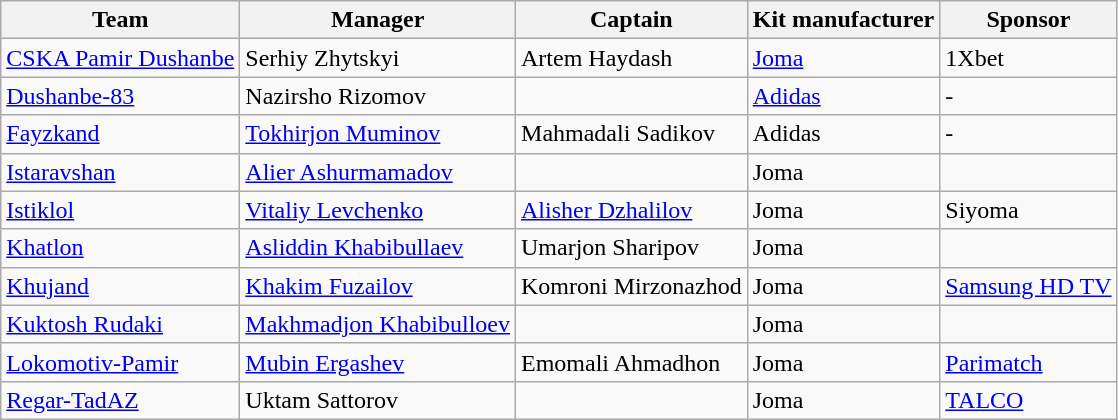<table class="wikitable sortable" style="text-align: left;">
<tr>
<th>Team</th>
<th>Manager</th>
<th>Captain</th>
<th>Kit manufacturer</th>
<th>Sponsor</th>
</tr>
<tr>
<td><a href='#'>CSKA Pamir Dushanbe</a></td>
<td> Serhiy Zhytskyi</td>
<td> Artem Haydash</td>
<td><a href='#'>Joma</a></td>
<td>1Xbet</td>
</tr>
<tr>
<td><a href='#'>Dushanbe-83</a></td>
<td> Nazirsho Rizomov</td>
<td></td>
<td><a href='#'>Adidas</a></td>
<td>-</td>
</tr>
<tr>
<td><a href='#'>Fayzkand</a></td>
<td> <a href='#'>Tokhirjon Muminov</a></td>
<td> Mahmadali Sadikov</td>
<td>Adidas</td>
<td>-</td>
</tr>
<tr>
<td><a href='#'>Istaravshan</a></td>
<td> <a href='#'>Alier Ashurmamadov</a></td>
<td></td>
<td>Joma</td>
<td></td>
</tr>
<tr>
<td><a href='#'>Istiklol</a></td>
<td> <a href='#'>Vitaliy Levchenko</a></td>
<td> <a href='#'>Alisher Dzhalilov</a></td>
<td>Joma</td>
<td>Siyoma</td>
</tr>
<tr>
<td><a href='#'>Khatlon</a></td>
<td> <a href='#'>Asliddin Khabibullaev</a></td>
<td> Umarjon Sharipov</td>
<td>Joma</td>
<td></td>
</tr>
<tr>
<td><a href='#'>Khujand</a></td>
<td> <a href='#'>Khakim Fuzailov</a></td>
<td> Komroni Mirzonazhod</td>
<td>Joma</td>
<td><a href='#'>Samsung HD TV</a></td>
</tr>
<tr>
<td><a href='#'>Kuktosh Rudaki</a></td>
<td> <a href='#'>Makhmadjon Khabibulloev</a></td>
<td></td>
<td>Joma</td>
<td></td>
</tr>
<tr>
<td><a href='#'>Lokomotiv-Pamir</a></td>
<td> <a href='#'>Mubin Ergashev</a></td>
<td> Emomali Ahmadhon</td>
<td>Joma</td>
<td><a href='#'>Parimatch</a></td>
</tr>
<tr>
<td><a href='#'>Regar-TadAZ</a></td>
<td> Uktam Sattorov</td>
<td></td>
<td>Joma</td>
<td><a href='#'>TALCO</a></td>
</tr>
</table>
